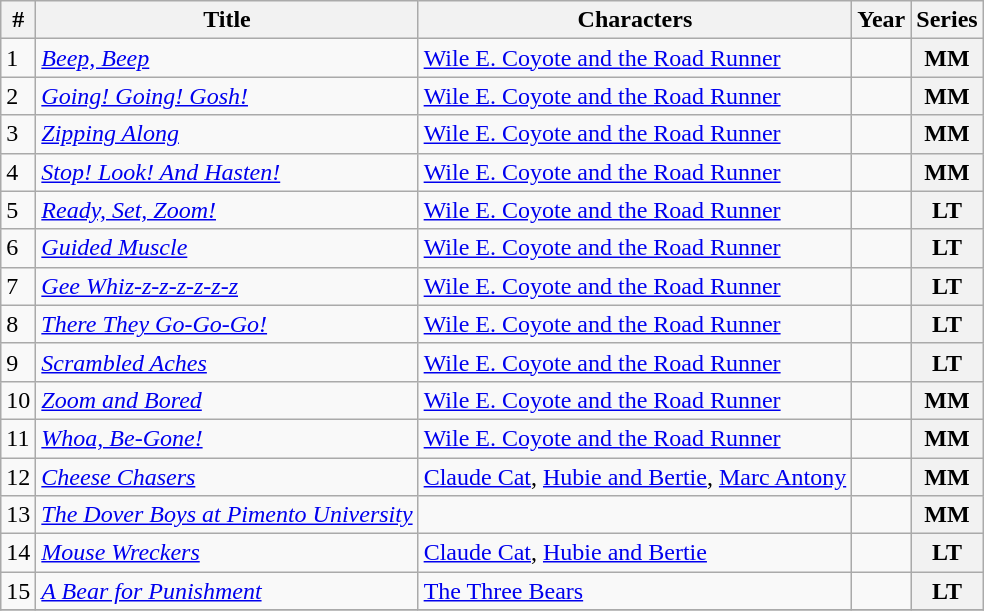<table class="wikitable sortable">
<tr>
<th>#</th>
<th>Title</th>
<th>Characters</th>
<th>Year</th>
<th>Series</th>
</tr>
<tr>
<td>1</td>
<td><em><a href='#'>Beep, Beep</a></em></td>
<td><a href='#'>Wile E. Coyote and the Road Runner</a></td>
<td></td>
<th>MM</th>
</tr>
<tr>
<td>2</td>
<td><em><a href='#'>Going! Going! Gosh!</a></em></td>
<td><a href='#'>Wile E. Coyote and the Road Runner</a></td>
<td></td>
<th>MM</th>
</tr>
<tr>
<td>3</td>
<td><em><a href='#'>Zipping Along</a></em></td>
<td><a href='#'>Wile E. Coyote and the Road Runner</a></td>
<td></td>
<th>MM</th>
</tr>
<tr>
<td>4</td>
<td><em><a href='#'>Stop! Look! And Hasten!</a></em></td>
<td><a href='#'>Wile E. Coyote and the Road Runner</a></td>
<td></td>
<th>MM</th>
</tr>
<tr>
<td>5</td>
<td><em><a href='#'>Ready, Set, Zoom!</a></em></td>
<td><a href='#'>Wile E. Coyote and the Road Runner</a></td>
<td></td>
<th>LT</th>
</tr>
<tr>
<td>6</td>
<td><em><a href='#'>Guided Muscle</a></em></td>
<td><a href='#'>Wile E. Coyote and the Road Runner</a></td>
<td></td>
<th>LT</th>
</tr>
<tr>
<td>7</td>
<td><em><a href='#'>Gee Whiz-z-z-z-z-z-z</a></em></td>
<td><a href='#'>Wile E. Coyote and the Road Runner</a></td>
<td></td>
<th>LT</th>
</tr>
<tr>
<td>8</td>
<td><em><a href='#'>There They Go-Go-Go!</a></em></td>
<td><a href='#'>Wile E. Coyote and the Road Runner</a></td>
<td></td>
<th>LT</th>
</tr>
<tr>
<td>9</td>
<td><em><a href='#'>Scrambled Aches</a></em></td>
<td><a href='#'>Wile E. Coyote and the Road Runner</a></td>
<td></td>
<th>LT</th>
</tr>
<tr>
<td>10</td>
<td><em><a href='#'>Zoom and Bored</a></em></td>
<td><a href='#'>Wile E. Coyote and the Road Runner</a></td>
<td></td>
<th>MM</th>
</tr>
<tr>
<td>11</td>
<td><em><a href='#'>Whoa, Be-Gone!</a></em></td>
<td><a href='#'>Wile E. Coyote and the Road Runner</a></td>
<td></td>
<th>MM</th>
</tr>
<tr>
<td>12</td>
<td><em><a href='#'>Cheese Chasers</a></em></td>
<td><a href='#'>Claude Cat</a>, <a href='#'>Hubie and Bertie</a>, <a href='#'>Marc Antony</a></td>
<td></td>
<th>MM</th>
</tr>
<tr>
<td>13</td>
<td><em><a href='#'>The Dover Boys at Pimento University</a></em></td>
<td></td>
<td></td>
<th>MM</th>
</tr>
<tr>
<td>14</td>
<td><em><a href='#'>Mouse Wreckers</a></em></td>
<td><a href='#'>Claude Cat</a>, <a href='#'>Hubie and Bertie</a></td>
<td></td>
<th>LT</th>
</tr>
<tr>
<td>15</td>
<td><em><a href='#'>A Bear for Punishment</a></em></td>
<td><a href='#'>The Three Bears</a></td>
<td></td>
<th>LT</th>
</tr>
<tr>
</tr>
</table>
